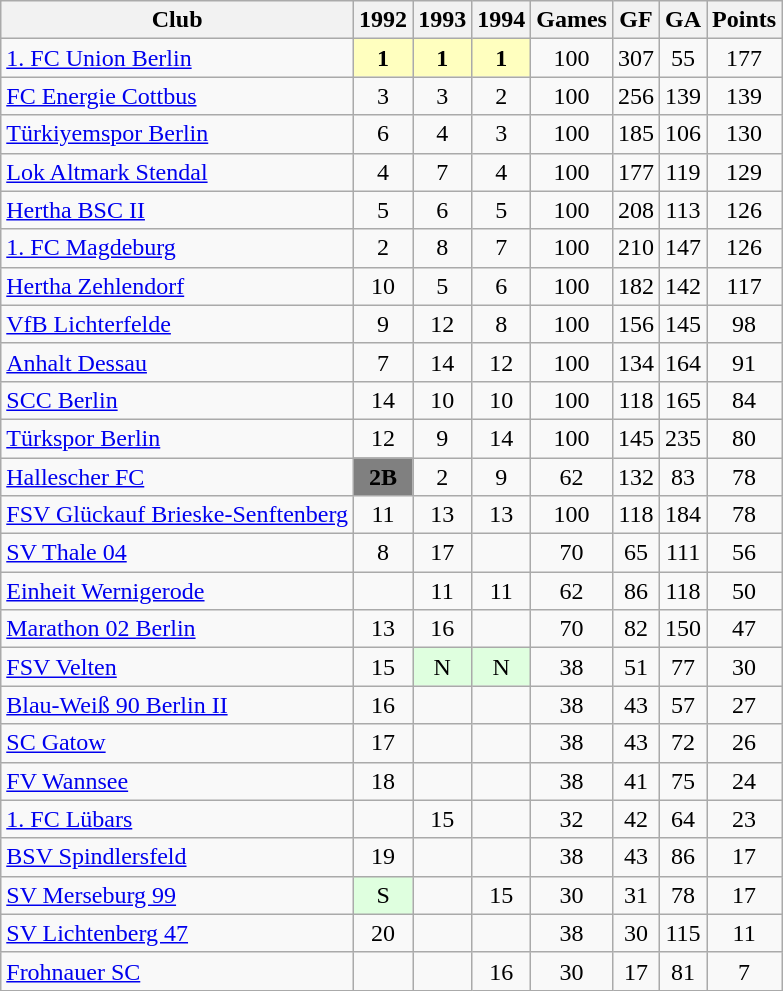<table class="wikitable">
<tr>
<th>Club</th>
<th>1992</th>
<th>1993</th>
<th>1994</th>
<th>Games</th>
<th>GF</th>
<th>GA</th>
<th>Points</th>
</tr>
<tr style="text-align:center;">
<td align="left"><a href='#'>1. FC Union Berlin</a></td>
<td style="background:#ffffbf;"><strong>1</strong></td>
<td style="background:#ffffbf;"><strong>1</strong></td>
<td style="background:#ffffbf;"><strong>1</strong></td>
<td>100</td>
<td>307</td>
<td>55</td>
<td>177</td>
</tr>
<tr style="text-align:center;">
<td align="left"><a href='#'>FC Energie Cottbus</a></td>
<td>3</td>
<td>3</td>
<td>2</td>
<td>100</td>
<td>256</td>
<td>139</td>
<td>139</td>
</tr>
<tr style="text-align:center;">
<td align="left"><a href='#'>Türkiyemspor Berlin</a></td>
<td>6</td>
<td>4</td>
<td>3</td>
<td>100</td>
<td>185</td>
<td>106</td>
<td>130</td>
</tr>
<tr style="text-align:center;">
<td align="left"><a href='#'>Lok Altmark Stendal</a></td>
<td>4</td>
<td>7</td>
<td>4</td>
<td>100</td>
<td>177</td>
<td>119</td>
<td>129</td>
</tr>
<tr style="text-align:center;">
<td align="left"><a href='#'>Hertha BSC II</a></td>
<td>5</td>
<td>6</td>
<td>5</td>
<td>100</td>
<td>208</td>
<td>113</td>
<td>126</td>
</tr>
<tr style="text-align:center;">
<td align="left"><a href='#'>1. FC Magdeburg</a></td>
<td>2</td>
<td>8</td>
<td>7</td>
<td>100</td>
<td>210</td>
<td>147</td>
<td>126</td>
</tr>
<tr style="text-align:center;">
<td align="left"><a href='#'>Hertha Zehlendorf</a></td>
<td>10</td>
<td>5</td>
<td>6</td>
<td>100</td>
<td>182</td>
<td>142</td>
<td>117</td>
</tr>
<tr style="text-align:center;">
<td align="left"><a href='#'>VfB Lichterfelde</a></td>
<td>9</td>
<td>12</td>
<td>8</td>
<td>100</td>
<td>156</td>
<td>145</td>
<td>98</td>
</tr>
<tr style="text-align:center;">
<td align="left"><a href='#'>Anhalt Dessau</a></td>
<td>7</td>
<td>14</td>
<td>12</td>
<td>100</td>
<td>134</td>
<td>164</td>
<td>91</td>
</tr>
<tr style="text-align:center;">
<td align="left"><a href='#'>SCC Berlin</a></td>
<td>14</td>
<td>10</td>
<td>10</td>
<td>100</td>
<td>118</td>
<td>165</td>
<td>84</td>
</tr>
<tr style="text-align:center;">
<td align="left"><a href='#'>Türkspor Berlin</a></td>
<td>12</td>
<td>9</td>
<td>14</td>
<td>100</td>
<td>145</td>
<td>235</td>
<td>80</td>
</tr>
<tr style="text-align:center;">
<td align="left"><a href='#'>Hallescher FC</a></td>
<td style="background:#808080"><strong>2B</strong></td>
<td>2</td>
<td>9</td>
<td>62</td>
<td>132</td>
<td>83</td>
<td>78</td>
</tr>
<tr style="text-align:center;">
<td align="left"><a href='#'>FSV Glückauf Brieske-Senftenberg</a></td>
<td>11</td>
<td>13</td>
<td>13</td>
<td>100</td>
<td>118</td>
<td>184</td>
<td>78</td>
</tr>
<tr style="text-align:center;">
<td align="left"><a href='#'>SV Thale 04</a></td>
<td>8</td>
<td>17</td>
<td></td>
<td>70</td>
<td>65</td>
<td>111</td>
<td>56</td>
</tr>
<tr style="text-align:center;">
<td align="left"><a href='#'>Einheit Wernigerode</a></td>
<td></td>
<td>11</td>
<td>11</td>
<td>62</td>
<td>86</td>
<td>118</td>
<td>50</td>
</tr>
<tr style="text-align:center;">
<td align="left"><a href='#'>Marathon 02 Berlin</a></td>
<td>13</td>
<td>16</td>
<td></td>
<td>70</td>
<td>82</td>
<td>150</td>
<td>47</td>
</tr>
<tr style="text-align:center;">
<td align="left"><a href='#'>FSV Velten</a></td>
<td>15</td>
<td style="background:#dfffdf;">N</td>
<td style="background:#dfffdf;">N</td>
<td>38</td>
<td>51</td>
<td>77</td>
<td>30</td>
</tr>
<tr style="text-align:center;">
<td align="left"><a href='#'>Blau-Weiß 90 Berlin II</a></td>
<td>16</td>
<td></td>
<td></td>
<td>38</td>
<td>43</td>
<td>57</td>
<td>27</td>
</tr>
<tr style="text-align:center;">
<td align="left"><a href='#'>SC Gatow</a></td>
<td>17</td>
<td></td>
<td></td>
<td>38</td>
<td>43</td>
<td>72</td>
<td>26</td>
</tr>
<tr style="text-align:center;">
<td align="left"><a href='#'>FV Wannsee</a></td>
<td>18</td>
<td></td>
<td></td>
<td>38</td>
<td>41</td>
<td>75</td>
<td>24</td>
</tr>
<tr style="text-align:center;">
<td align="left"><a href='#'>1. FC Lübars</a></td>
<td></td>
<td>15</td>
<td></td>
<td>32</td>
<td>42</td>
<td>64</td>
<td>23</td>
</tr>
<tr style="text-align:center;">
<td align="left"><a href='#'>BSV Spindlersfeld</a></td>
<td>19</td>
<td></td>
<td></td>
<td>38</td>
<td>43</td>
<td>86</td>
<td>17</td>
</tr>
<tr style="text-align:center;">
<td align="left"><a href='#'>SV Merseburg 99</a></td>
<td style="background:#dfffdf">S</td>
<td></td>
<td>15</td>
<td>30</td>
<td>31</td>
<td>78</td>
<td>17</td>
</tr>
<tr style="text-align:center;">
<td align="left"><a href='#'>SV Lichtenberg 47</a></td>
<td>20</td>
<td></td>
<td></td>
<td>38</td>
<td>30</td>
<td>115</td>
<td>11</td>
</tr>
<tr style="text-align:center;">
<td align="left"><a href='#'>Frohnauer SC</a></td>
<td></td>
<td></td>
<td>16</td>
<td>30</td>
<td>17</td>
<td>81</td>
<td>7</td>
</tr>
</table>
